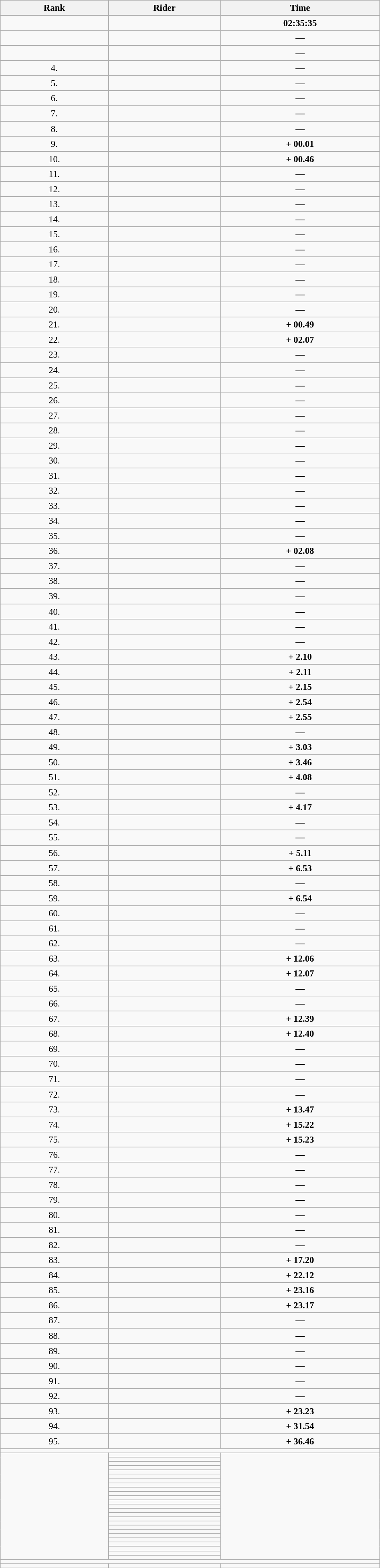<table class=wikitable style="font-size:95%" width="50%">
<tr>
<th>Rank</th>
<th>Rider</th>
<th>Time</th>
</tr>
<tr>
<td align="center"></td>
<td></td>
<td align="center"><strong>02:35:35</strong></td>
</tr>
<tr>
<td align="center"></td>
<td></td>
<td align="center"><strong>—</strong></td>
</tr>
<tr>
<td align="center"></td>
<td></td>
<td align="center"><strong>—</strong></td>
</tr>
<tr>
<td align="center">4.</td>
<td></td>
<td align="center"><strong>—</strong></td>
</tr>
<tr>
<td align="center">5.</td>
<td></td>
<td align="center"><strong>—</strong></td>
</tr>
<tr>
<td align="center">6.</td>
<td></td>
<td align="center"><strong>—</strong></td>
</tr>
<tr>
<td align="center">7.</td>
<td></td>
<td align="center"><strong>—</strong></td>
</tr>
<tr>
<td align="center">8.</td>
<td></td>
<td align="center"><strong>—</strong></td>
</tr>
<tr>
<td align="center">9.</td>
<td></td>
<td align="center"><strong>+ 00.01</strong></td>
</tr>
<tr>
<td align="center">10.</td>
<td></td>
<td align="center"><strong>+ 00.46</strong></td>
</tr>
<tr>
<td align="center">11.</td>
<td></td>
<td align="center"><strong>—</strong></td>
</tr>
<tr>
<td align="center">12.</td>
<td></td>
<td align="center"><strong>—</strong></td>
</tr>
<tr>
<td align="center">13.</td>
<td></td>
<td align="center"><strong>—</strong></td>
</tr>
<tr>
<td align="center">14.</td>
<td></td>
<td align="center"><strong>—</strong></td>
</tr>
<tr>
<td align="center">15.</td>
<td></td>
<td align="center"><strong>—</strong></td>
</tr>
<tr>
<td align="center">16.</td>
<td></td>
<td align="center"><strong>—</strong></td>
</tr>
<tr>
<td align="center">17.</td>
<td></td>
<td align="center"><strong>—</strong></td>
</tr>
<tr>
<td align="center">18.</td>
<td></td>
<td align="center"><strong>—</strong></td>
</tr>
<tr>
<td align="center">19.</td>
<td></td>
<td align="center"><strong>—</strong></td>
</tr>
<tr>
<td align="center">20.</td>
<td></td>
<td align="center"><strong>—</strong></td>
</tr>
<tr>
<td align="center">21.</td>
<td></td>
<td align="center"><strong>+ 00.49</strong></td>
</tr>
<tr>
<td align="center">22.</td>
<td></td>
<td align="center"><strong>+ 02.07</strong></td>
</tr>
<tr>
<td align="center">23.</td>
<td></td>
<td align="center"><strong>—</strong></td>
</tr>
<tr>
<td align="center">24.</td>
<td></td>
<td align="center"><strong>—</strong></td>
</tr>
<tr>
<td align="center">25.</td>
<td></td>
<td align="center"><strong>—</strong></td>
</tr>
<tr>
<td align="center">26.</td>
<td></td>
<td align="center"><strong>—</strong></td>
</tr>
<tr>
<td align="center">27.</td>
<td></td>
<td align="center"><strong>—</strong></td>
</tr>
<tr>
<td align="center">28.</td>
<td></td>
<td align="center"><strong>—</strong></td>
</tr>
<tr>
<td align="center">29.</td>
<td></td>
<td align="center"><strong>—</strong></td>
</tr>
<tr>
<td align="center">30.</td>
<td></td>
<td align="center"><strong>—</strong></td>
</tr>
<tr>
<td align="center">31.</td>
<td></td>
<td align="center"><strong>—</strong></td>
</tr>
<tr>
<td align="center">32.</td>
<td></td>
<td align="center"><strong>—</strong></td>
</tr>
<tr>
<td align="center">33.</td>
<td></td>
<td align="center"><strong>—</strong></td>
</tr>
<tr>
<td align="center">34.</td>
<td></td>
<td align="center"><strong>—</strong></td>
</tr>
<tr>
<td align="center">35.</td>
<td></td>
<td align="center"><strong>—</strong></td>
</tr>
<tr>
<td align="center">36.</td>
<td></td>
<td align="center"><strong>+ 02.08</strong></td>
</tr>
<tr>
<td align="center">37.</td>
<td></td>
<td align="center"><strong>—</strong></td>
</tr>
<tr>
<td align="center">38.</td>
<td></td>
<td align="center"><strong>—</strong></td>
</tr>
<tr>
<td align="center">39.</td>
<td></td>
<td align="center"><strong>—</strong></td>
</tr>
<tr>
<td align="center">40.</td>
<td></td>
<td align="center"><strong>—</strong></td>
</tr>
<tr>
<td align="center">41.</td>
<td></td>
<td align="center"><strong>—</strong></td>
</tr>
<tr>
<td align="center">42.</td>
<td></td>
<td align="center"><strong>—</strong></td>
</tr>
<tr>
<td align="center">43.</td>
<td></td>
<td align="center"><strong>+ 2.10</strong></td>
</tr>
<tr>
<td align="center">44.</td>
<td></td>
<td align="center"><strong>+ 2.11</strong></td>
</tr>
<tr>
<td align="center">45.</td>
<td></td>
<td align="center"><strong>+ 2.15</strong></td>
</tr>
<tr>
<td align="center">46.</td>
<td></td>
<td align="center"><strong>+ 2.54</strong></td>
</tr>
<tr>
<td align="center">47.</td>
<td></td>
<td align="center"><strong>+ 2.55</strong></td>
</tr>
<tr>
<td align="center">48.</td>
<td></td>
<td align="center"><strong>—</strong></td>
</tr>
<tr>
<td align="center">49.</td>
<td></td>
<td align="center"><strong>+ 3.03</strong></td>
</tr>
<tr>
<td align="center">50.</td>
<td></td>
<td align="center"><strong>+ 3.46</strong></td>
</tr>
<tr>
<td align="center">51.</td>
<td></td>
<td align="center"><strong>+ 4.08</strong></td>
</tr>
<tr>
<td align="center">52.</td>
<td></td>
<td align="center"><strong>—</strong></td>
</tr>
<tr>
<td align="center">53.</td>
<td></td>
<td align="center"><strong>+ 4.17</strong></td>
</tr>
<tr>
<td align="center">54.</td>
<td></td>
<td align="center"><strong>—</strong></td>
</tr>
<tr>
<td align="center">55.</td>
<td></td>
<td align="center"><strong>—</strong></td>
</tr>
<tr>
<td align="center">56.</td>
<td></td>
<td align="center"><strong>+ 5.11</strong></td>
</tr>
<tr>
<td align="center">57.</td>
<td></td>
<td align="center"><strong>+ 6.53</strong></td>
</tr>
<tr>
<td align="center">58.</td>
<td></td>
<td align="center"><strong>—</strong></td>
</tr>
<tr>
<td align="center">59.</td>
<td></td>
<td align="center"><strong>+ 6.54</strong></td>
</tr>
<tr>
<td align="center">60.</td>
<td></td>
<td align="center"><strong>—</strong></td>
</tr>
<tr>
<td align="center">61.</td>
<td></td>
<td align="center"><strong>—</strong></td>
</tr>
<tr>
<td align="center">62.</td>
<td></td>
<td align="center"><strong>—</strong></td>
</tr>
<tr>
<td align="center">63.</td>
<td></td>
<td align="center"><strong>+ 12.06</strong></td>
</tr>
<tr>
<td align="center">64.</td>
<td></td>
<td align="center"><strong>+ 12.07</strong></td>
</tr>
<tr>
<td align="center">65.</td>
<td></td>
<td align="center"><strong>—</strong></td>
</tr>
<tr>
<td align="center">66.</td>
<td></td>
<td align="center"><strong>—</strong></td>
</tr>
<tr>
<td align="center">67.</td>
<td></td>
<td align="center"><strong>+ 12.39</strong></td>
</tr>
<tr>
<td align="center">68.</td>
<td></td>
<td align="center"><strong>+ 12.40</strong></td>
</tr>
<tr>
<td align="center">69.</td>
<td></td>
<td align="center"><strong>—</strong></td>
</tr>
<tr>
<td align="center">70.</td>
<td></td>
<td align="center"><strong>—</strong></td>
</tr>
<tr>
<td align="center">71.</td>
<td></td>
<td align="center"><strong>—</strong></td>
</tr>
<tr>
<td align="center">72.</td>
<td></td>
<td align="center"><strong>—</strong></td>
</tr>
<tr>
<td align="center">73.</td>
<td></td>
<td align="center"><strong>+ 13.47</strong></td>
</tr>
<tr>
<td align="center">74.</td>
<td></td>
<td align="center"><strong>+ 15.22</strong></td>
</tr>
<tr>
<td align="center">75.</td>
<td></td>
<td align="center"><strong>+ 15.23</strong></td>
</tr>
<tr>
<td align="center">76.</td>
<td></td>
<td align="center"><strong>—</strong></td>
</tr>
<tr>
<td align="center">77.</td>
<td></td>
<td align="center"><strong>—</strong></td>
</tr>
<tr>
<td align="center">78.</td>
<td></td>
<td align="center"><strong>—</strong></td>
</tr>
<tr>
<td align="center">79.</td>
<td></td>
<td align="center"><strong>—</strong></td>
</tr>
<tr>
<td align="center">80.</td>
<td></td>
<td align="center"><strong>—</strong></td>
</tr>
<tr>
<td align="center">81.</td>
<td></td>
<td align="center"><strong>—</strong></td>
</tr>
<tr>
<td align="center">82.</td>
<td></td>
<td align="center"><strong>—</strong></td>
</tr>
<tr>
<td align="center">83.</td>
<td></td>
<td align="center"><strong>+ 17.20</strong></td>
</tr>
<tr>
<td align="center">84.</td>
<td></td>
<td align="center"><strong>+ 22.12</strong></td>
</tr>
<tr>
<td align="center">85.</td>
<td></td>
<td align="center"><strong>+ 23.16</strong></td>
</tr>
<tr>
<td align="center">86.</td>
<td></td>
<td align="center"><strong>+ 23.17</strong></td>
</tr>
<tr>
<td align="center">87.</td>
<td></td>
<td align="center"><strong>—</strong></td>
</tr>
<tr>
<td align="center">88.</td>
<td></td>
<td align="center"><strong>—</strong></td>
</tr>
<tr>
<td align="center">89.</td>
<td></td>
<td align="center"><strong>—</strong></td>
</tr>
<tr>
<td align="center">90.</td>
<td></td>
<td align="center"><strong>—</strong></td>
</tr>
<tr>
<td align="center">91.</td>
<td></td>
<td align="center"><strong>—</strong></td>
</tr>
<tr>
<td align="center">92.</td>
<td></td>
<td align="center"><strong>—</strong></td>
</tr>
<tr>
<td align="center">93.</td>
<td></td>
<td align="center"><strong>+ 23.23</strong></td>
</tr>
<tr>
<td align="center">94.</td>
<td></td>
<td align="center"><strong>+ 31.54</strong></td>
</tr>
<tr>
<td align="center">95.</td>
<td></td>
<td align="center"><strong>+ 36.46</strong></td>
</tr>
<tr>
<td colspan=3></td>
</tr>
<tr>
<td rowspan=25 align="center"></td>
<td></td>
</tr>
<tr>
<td></td>
</tr>
<tr>
<td></td>
</tr>
<tr>
<td></td>
</tr>
<tr>
<td></td>
</tr>
<tr>
<td></td>
</tr>
<tr>
<td></td>
</tr>
<tr>
<td></td>
</tr>
<tr>
<td></td>
</tr>
<tr>
<td></td>
</tr>
<tr>
<td></td>
</tr>
<tr>
<td></td>
</tr>
<tr>
<td></td>
</tr>
<tr>
<td></td>
</tr>
<tr>
<td></td>
</tr>
<tr>
<td></td>
</tr>
<tr>
<td></td>
</tr>
<tr>
<td></td>
</tr>
<tr>
<td></td>
</tr>
<tr>
<td></td>
</tr>
<tr>
<td></td>
</tr>
<tr>
<td></td>
</tr>
<tr>
<td></td>
</tr>
<tr>
<td></td>
</tr>
<tr>
<td></td>
</tr>
<tr>
<td colspan=3></td>
</tr>
<tr>
<td></td>
<td></td>
</tr>
</table>
